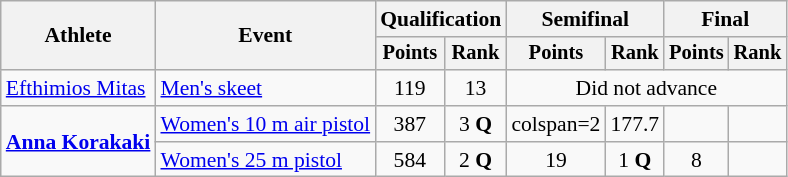<table class="wikitable" style="font-size:90%">
<tr>
<th rowspan="2">Athlete</th>
<th rowspan="2">Event</th>
<th colspan=2>Qualification</th>
<th colspan=2>Semifinal</th>
<th colspan=2>Final</th>
</tr>
<tr style="font-size:95%">
<th>Points</th>
<th>Rank</th>
<th>Points</th>
<th>Rank</th>
<th>Points</th>
<th>Rank</th>
</tr>
<tr align=center>
<td align=left><a href='#'>Efthimios Mitas</a></td>
<td align=left><a href='#'>Men's skeet</a></td>
<td>119</td>
<td>13</td>
<td colspan=4>Did not advance</td>
</tr>
<tr align=center>
<td align=left rowspan=2><strong><a href='#'>Anna Korakaki</a></strong></td>
<td align=left><a href='#'>Women's 10 m air pistol</a></td>
<td>387</td>
<td>3 <strong>Q</strong></td>
<td>colspan=2 </td>
<td>177.7</td>
<td></td>
</tr>
<tr align=center>
<td align=left><a href='#'>Women's 25 m pistol</a></td>
<td>584</td>
<td>2 <strong>Q</strong></td>
<td>19</td>
<td>1 <strong>Q</strong></td>
<td>8</td>
<td></td>
</tr>
</table>
